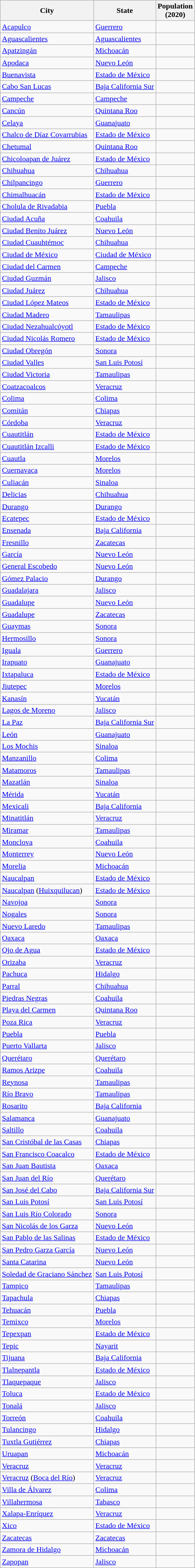<table class="wikitable sortable sticky-header col3right">
<tr>
<th>City</th>
<th>State</th>
<th>Population<br>(2020)</th>
</tr>
<tr>
<td><a href='#'>Acapulco</a></td>
<td><a href='#'>Guerrero</a></td>
<td></td>
</tr>
<tr>
<td><a href='#'>Aguascalientes</a></td>
<td><a href='#'>Aguascalientes</a></td>
<td></td>
</tr>
<tr>
<td><a href='#'>Apatzingán</a></td>
<td><a href='#'>Michoacán</a></td>
<td></td>
</tr>
<tr>
<td><a href='#'>Apodaca</a></td>
<td><a href='#'>Nuevo León</a></td>
<td></td>
</tr>
<tr>
<td><a href='#'>Buenavista</a></td>
<td><a href='#'>Estado de México</a></td>
<td></td>
</tr>
<tr>
<td><a href='#'>Cabo San Lucas</a></td>
<td><a href='#'>Baja California Sur</a></td>
<td></td>
</tr>
<tr>
<td><a href='#'>Campeche</a></td>
<td><a href='#'>Campeche</a></td>
<td></td>
</tr>
<tr>
<td><a href='#'>Cancún</a></td>
<td><a href='#'>Quintana Roo</a></td>
<td></td>
</tr>
<tr>
<td><a href='#'>Celaya</a></td>
<td><a href='#'>Guanajuato</a></td>
<td></td>
</tr>
<tr>
<td><a href='#'>Chalco de Díaz Covarrubias</a></td>
<td><a href='#'>Estado de México</a></td>
<td></td>
</tr>
<tr>
<td><a href='#'>Chetumal</a></td>
<td><a href='#'>Quintana Roo</a></td>
<td></td>
</tr>
<tr>
<td><a href='#'>Chicoloapan de Juárez</a></td>
<td><a href='#'>Estado de México</a></td>
<td></td>
</tr>
<tr>
<td><a href='#'>Chihuahua</a></td>
<td><a href='#'>Chihuahua</a></td>
<td></td>
</tr>
<tr>
<td><a href='#'>Chilpancingo</a></td>
<td><a href='#'>Guerrero</a></td>
<td></td>
</tr>
<tr>
<td><a href='#'>Chimalhuacán</a></td>
<td><a href='#'>Estado de México</a></td>
<td></td>
</tr>
<tr>
<td><a href='#'>Cholula de Rivadabia</a></td>
<td><a href='#'>Puebla</a></td>
<td></td>
</tr>
<tr>
<td><a href='#'>Ciudad Acuña</a></td>
<td><a href='#'>Coahuila</a></td>
<td></td>
</tr>
<tr>
<td><a href='#'>Ciudad Benito Juárez</a></td>
<td><a href='#'>Nuevo León</a></td>
<td></td>
</tr>
<tr>
<td><a href='#'>Ciudad Cuauhtémoc</a></td>
<td><a href='#'>Chihuahua</a></td>
<td></td>
</tr>
<tr>
<td><a href='#'>Ciudad de México</a></td>
<td><a href='#'>Ciudad de México</a></td>
<td></td>
</tr>
<tr>
<td><a href='#'>Ciudad del Carmen</a></td>
<td><a href='#'>Campeche</a></td>
<td></td>
</tr>
<tr>
<td><a href='#'>Ciudad Guzmán</a></td>
<td><a href='#'>Jalisco</a></td>
<td></td>
</tr>
<tr>
<td><a href='#'>Ciudad Juárez</a></td>
<td><a href='#'>Chihuahua</a></td>
<td></td>
</tr>
<tr>
<td><a href='#'>Ciudad López Mateos</a></td>
<td><a href='#'>Estado de México</a></td>
<td></td>
</tr>
<tr>
<td><a href='#'>Ciudad Madero</a></td>
<td><a href='#'>Tamaulipas</a></td>
<td></td>
</tr>
<tr>
<td><a href='#'>Ciudad Nezahualcóyotl</a></td>
<td><a href='#'>Estado de México</a></td>
<td></td>
</tr>
<tr>
<td><a href='#'>Ciudad Nicolás Romero</a></td>
<td><a href='#'>Estado de México</a></td>
<td></td>
</tr>
<tr>
<td><a href='#'>Ciudad Obregón</a></td>
<td><a href='#'>Sonora</a></td>
<td></td>
</tr>
<tr>
<td><a href='#'>Ciudad Valles</a></td>
<td><a href='#'>San Luis Potosí</a></td>
<td></td>
</tr>
<tr>
<td><a href='#'>Ciudad Victoria</a></td>
<td><a href='#'>Tamaulipas</a></td>
<td></td>
</tr>
<tr>
<td><a href='#'>Coatzacoalcos</a></td>
<td><a href='#'>Veracruz</a></td>
<td></td>
</tr>
<tr>
<td><a href='#'>Colima</a></td>
<td><a href='#'>Colima</a></td>
<td></td>
</tr>
<tr>
<td><a href='#'>Comitán</a></td>
<td><a href='#'>Chiapas</a></td>
<td></td>
</tr>
<tr>
<td><a href='#'>Córdoba</a></td>
<td><a href='#'>Veracruz</a></td>
<td></td>
</tr>
<tr>
<td><a href='#'>Cuautitlán</a></td>
<td><a href='#'>Estado de México</a></td>
<td></td>
</tr>
<tr>
<td><a href='#'>Cuautitlán Izcalli</a></td>
<td><a href='#'>Estado de México</a></td>
<td></td>
</tr>
<tr>
<td><a href='#'>Cuautla</a></td>
<td><a href='#'>Morelos</a></td>
<td></td>
</tr>
<tr>
<td><a href='#'>Cuernavaca</a></td>
<td><a href='#'>Morelos</a></td>
<td></td>
</tr>
<tr>
<td><a href='#'>Culiacán</a></td>
<td><a href='#'>Sinaloa</a></td>
<td></td>
</tr>
<tr>
<td><a href='#'>Delicias</a></td>
<td><a href='#'>Chihuahua</a></td>
<td></td>
</tr>
<tr>
<td><a href='#'>Durango</a></td>
<td><a href='#'>Durango</a></td>
<td></td>
</tr>
<tr>
<td><a href='#'>Ecatepec</a></td>
<td><a href='#'>Estado de México</a></td>
<td></td>
</tr>
<tr>
<td><a href='#'>Ensenada</a></td>
<td><a href='#'>Baja California</a></td>
<td></td>
</tr>
<tr>
<td><a href='#'>Fresnillo</a></td>
<td><a href='#'>Zacatecas</a></td>
<td></td>
</tr>
<tr>
<td><a href='#'>García</a></td>
<td><a href='#'>Nuevo León</a></td>
<td></td>
</tr>
<tr>
<td><a href='#'>General Escobedo</a></td>
<td><a href='#'>Nuevo León</a></td>
<td></td>
</tr>
<tr>
<td><a href='#'>Gómez Palacio</a></td>
<td><a href='#'>Durango</a></td>
<td></td>
</tr>
<tr>
<td><a href='#'>Guadalajara</a></td>
<td><a href='#'>Jalisco</a></td>
<td></td>
</tr>
<tr>
<td><a href='#'>Guadalupe</a></td>
<td><a href='#'>Nuevo León</a></td>
<td></td>
</tr>
<tr>
<td><a href='#'>Guadalupe</a></td>
<td><a href='#'>Zacatecas</a></td>
<td></td>
</tr>
<tr>
<td><a href='#'>Guaymas</a></td>
<td><a href='#'>Sonora</a></td>
<td></td>
</tr>
<tr>
<td><a href='#'>Hermosillo</a></td>
<td><a href='#'>Sonora</a></td>
<td></td>
</tr>
<tr>
<td><a href='#'>Iguala</a></td>
<td><a href='#'>Guerrero</a></td>
<td></td>
</tr>
<tr>
<td><a href='#'>Irapuato</a></td>
<td><a href='#'>Guanajuato</a></td>
<td></td>
</tr>
<tr>
<td><a href='#'>Ixtapaluca</a></td>
<td><a href='#'>Estado de México</a></td>
<td></td>
</tr>
<tr>
<td><a href='#'>Jiutepec</a></td>
<td><a href='#'>Morelos</a></td>
<td></td>
</tr>
<tr>
<td><a href='#'>Kanasín</a></td>
<td><a href='#'>Yucatán</a></td>
<td></td>
</tr>
<tr>
<td><a href='#'>Lagos de Moreno</a></td>
<td><a href='#'>Jalisco</a></td>
<td></td>
</tr>
<tr>
<td><a href='#'>La Paz</a></td>
<td><a href='#'>Baja California Sur</a></td>
<td></td>
</tr>
<tr>
<td><a href='#'>León</a></td>
<td><a href='#'>Guanajuato</a></td>
<td></td>
</tr>
<tr>
<td><a href='#'>Los Mochis</a></td>
<td><a href='#'>Sinaloa</a></td>
<td></td>
</tr>
<tr>
<td><a href='#'>Manzanillo</a></td>
<td><a href='#'>Colima</a></td>
<td></td>
</tr>
<tr>
<td><a href='#'>Matamoros</a></td>
<td><a href='#'>Tamaulipas</a></td>
<td></td>
</tr>
<tr>
<td><a href='#'>Mazatlán</a></td>
<td><a href='#'>Sinaloa</a></td>
<td></td>
</tr>
<tr>
<td><a href='#'>Mérida</a></td>
<td><a href='#'>Yucatán</a></td>
<td></td>
</tr>
<tr>
<td><a href='#'>Mexicali</a></td>
<td><a href='#'>Baja California</a></td>
<td></td>
</tr>
<tr>
<td><a href='#'>Minatitlán</a></td>
<td><a href='#'>Veracruz</a></td>
<td></td>
</tr>
<tr>
<td><a href='#'>Miramar</a></td>
<td><a href='#'>Tamaulipas</a></td>
<td></td>
</tr>
<tr>
<td><a href='#'>Monclova</a></td>
<td><a href='#'>Coahuila</a></td>
<td></td>
</tr>
<tr>
<td><a href='#'>Monterrey</a></td>
<td><a href='#'>Nuevo León</a></td>
<td></td>
</tr>
<tr>
<td><a href='#'>Morelia</a></td>
<td><a href='#'>Michoacán</a></td>
<td></td>
</tr>
<tr>
<td><a href='#'>Naucalpan</a></td>
<td><a href='#'>Estado de México</a></td>
<td></td>
</tr>
<tr>
<td><a href='#'>Naucalpan</a> (<a href='#'>Huixquilucan</a>)</td>
<td><a href='#'>Estado de México</a></td>
<td></td>
</tr>
<tr>
<td><a href='#'>Navojoa</a></td>
<td><a href='#'>Sonora</a></td>
<td></td>
</tr>
<tr>
<td><a href='#'>Nogales</a></td>
<td><a href='#'>Sonora</a></td>
<td></td>
</tr>
<tr>
<td><a href='#'>Nuevo Laredo</a></td>
<td><a href='#'>Tamaulipas</a></td>
<td></td>
</tr>
<tr>
<td><a href='#'>Oaxaca</a></td>
<td><a href='#'>Oaxaca</a></td>
<td></td>
</tr>
<tr>
<td><a href='#'>Ojo de Agua</a></td>
<td><a href='#'>Estado de México</a></td>
<td></td>
</tr>
<tr>
<td><a href='#'>Orizaba</a></td>
<td><a href='#'>Veracruz</a></td>
<td></td>
</tr>
<tr>
<td><a href='#'>Pachuca</a></td>
<td><a href='#'>Hidalgo</a></td>
<td></td>
</tr>
<tr>
<td><a href='#'>Parral</a></td>
<td><a href='#'>Chihuahua</a></td>
<td></td>
</tr>
<tr>
<td><a href='#'>Piedras Negras</a></td>
<td><a href='#'>Coahuila</a></td>
<td></td>
</tr>
<tr>
<td><a href='#'>Playa del Carmen</a></td>
<td><a href='#'>Quintana Roo</a></td>
<td></td>
</tr>
<tr>
<td><a href='#'>Poza Rica</a></td>
<td><a href='#'>Veracruz</a></td>
<td></td>
</tr>
<tr>
<td><a href='#'>Puebla</a></td>
<td><a href='#'>Puebla</a></td>
<td></td>
</tr>
<tr>
<td><a href='#'>Puerto Vallarta</a></td>
<td><a href='#'>Jalisco</a></td>
<td></td>
</tr>
<tr>
<td><a href='#'>Querétaro</a></td>
<td><a href='#'>Querétaro</a></td>
<td></td>
</tr>
<tr>
<td><a href='#'>Ramos Arizpe</a></td>
<td><a href='#'>Coahuila</a></td>
<td></td>
</tr>
<tr>
<td><a href='#'>Reynosa</a></td>
<td><a href='#'>Tamaulipas</a></td>
<td></td>
</tr>
<tr>
<td><a href='#'>Río Bravo</a></td>
<td><a href='#'>Tamaulipas</a></td>
<td></td>
</tr>
<tr>
<td><a href='#'>Rosarito</a></td>
<td><a href='#'>Baja California</a></td>
<td></td>
</tr>
<tr>
<td><a href='#'>Salamanca</a></td>
<td><a href='#'>Guanajuato</a></td>
<td></td>
</tr>
<tr>
<td><a href='#'>Saltillo</a></td>
<td><a href='#'>Coahuila</a></td>
<td></td>
</tr>
<tr>
<td><a href='#'>San Cristóbal de las Casas</a></td>
<td><a href='#'>Chiapas</a></td>
<td></td>
</tr>
<tr>
<td><a href='#'>San Francisco Coacalco</a></td>
<td><a href='#'>Estado de México</a></td>
<td></td>
</tr>
<tr>
<td><a href='#'>San Juan Bautista</a></td>
<td><a href='#'>Oaxaca</a></td>
<td></td>
</tr>
<tr>
<td><a href='#'>San Juan del Río</a></td>
<td><a href='#'>Querétaro</a></td>
<td></td>
</tr>
<tr>
<td><a href='#'>San José del Cabo</a></td>
<td><a href='#'>Baja California Sur</a></td>
<td></td>
</tr>
<tr>
<td><a href='#'>San Luis Potosí</a></td>
<td><a href='#'>San Luis Potosí</a></td>
<td></td>
</tr>
<tr>
<td><a href='#'>San Luis Río Colorado</a></td>
<td><a href='#'>Sonora</a></td>
<td></td>
</tr>
<tr>
<td><a href='#'>San Nicolás de los Garza</a></td>
<td><a href='#'>Nuevo León</a></td>
<td></td>
</tr>
<tr>
<td><a href='#'>San Pablo de las Salinas</a></td>
<td><a href='#'>Estado de México</a></td>
<td></td>
</tr>
<tr>
<td><a href='#'>San Pedro Garza García</a></td>
<td><a href='#'>Nuevo León</a></td>
<td></td>
</tr>
<tr>
<td><a href='#'>Santa Catarina</a></td>
<td><a href='#'>Nuevo León</a></td>
<td></td>
</tr>
<tr>
<td><a href='#'>Soledad de Graciano Sánchez</a></td>
<td><a href='#'>San Luis Potosí</a></td>
<td></td>
</tr>
<tr>
<td><a href='#'>Tampico</a></td>
<td><a href='#'>Tamaulipas</a></td>
<td></td>
</tr>
<tr>
<td><a href='#'>Tapachula</a></td>
<td><a href='#'>Chiapas</a></td>
<td></td>
</tr>
<tr>
<td><a href='#'>Tehuacán</a></td>
<td><a href='#'>Puebla</a></td>
<td></td>
</tr>
<tr>
<td><a href='#'>Temixco</a></td>
<td><a href='#'>Morelos</a></td>
<td></td>
</tr>
<tr>
<td><a href='#'>Tepexpan</a></td>
<td><a href='#'>Estado de México</a></td>
<td></td>
</tr>
<tr>
<td><a href='#'>Tepic</a></td>
<td><a href='#'>Nayarit</a></td>
<td></td>
</tr>
<tr>
<td><a href='#'>Tijuana</a></td>
<td><a href='#'>Baja California</a></td>
<td></td>
</tr>
<tr>
<td><a href='#'>Tlalnepantla</a></td>
<td><a href='#'>Estado de México</a></td>
<td></td>
</tr>
<tr>
<td><a href='#'>Tlaquepaque</a></td>
<td><a href='#'>Jalisco</a></td>
<td></td>
</tr>
<tr>
<td><a href='#'>Toluca</a></td>
<td><a href='#'>Estado de México</a></td>
<td></td>
</tr>
<tr>
<td><a href='#'>Tonalá</a></td>
<td><a href='#'>Jalisco</a></td>
<td></td>
</tr>
<tr>
<td><a href='#'>Torreón</a></td>
<td><a href='#'>Coahuila</a></td>
<td></td>
</tr>
<tr>
<td><a href='#'>Tulancingo</a></td>
<td><a href='#'>Hidalgo</a></td>
<td></td>
</tr>
<tr>
<td><a href='#'>Tuxtla Gutiérrez</a></td>
<td><a href='#'>Chiapas</a></td>
<td></td>
</tr>
<tr>
<td><a href='#'>Uruapan</a></td>
<td><a href='#'>Michoacán</a></td>
<td></td>
</tr>
<tr>
<td><a href='#'>Veracruz</a></td>
<td><a href='#'>Veracruz</a></td>
<td></td>
</tr>
<tr>
<td><a href='#'>Veracruz</a> (<a href='#'>Boca del Río</a>)</td>
<td><a href='#'>Veracruz</a></td>
<td></td>
</tr>
<tr>
<td><a href='#'>Villa de Álvarez</a></td>
<td><a href='#'>Colima</a></td>
<td></td>
</tr>
<tr>
<td><a href='#'>Villahermosa</a></td>
<td><a href='#'>Tabasco</a></td>
<td></td>
</tr>
<tr>
<td><a href='#'>Xalapa-Enríquez</a></td>
<td><a href='#'>Veracruz</a></td>
<td></td>
</tr>
<tr>
<td><a href='#'>Xico</a></td>
<td><a href='#'>Estado de México</a></td>
<td></td>
</tr>
<tr>
<td><a href='#'>Zacatecas</a></td>
<td><a href='#'>Zacatecas</a></td>
<td></td>
</tr>
<tr>
<td><a href='#'>Zamora de Hidalgo</a></td>
<td><a href='#'>Michoacán</a></td>
<td></td>
</tr>
<tr>
<td><a href='#'>Zapopan</a></td>
<td><a href='#'>Jalisco</a></td>
<td></td>
</tr>
</table>
